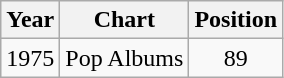<table class="wikitable">
<tr>
<th>Year</th>
<th>Chart</th>
<th>Position</th>
</tr>
<tr>
<td>1975</td>
<td>Pop Albums</td>
<td align="center">89</td>
</tr>
</table>
